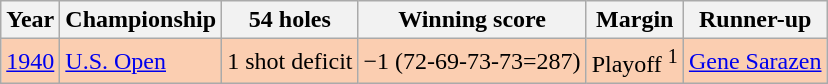<table class="wikitable">
<tr>
<th>Year</th>
<th>Championship</th>
<th>54 holes</th>
<th>Winning score</th>
<th>Margin</th>
<th>Runner-up</th>
</tr>
<tr style="background:#FBCEB1;">
<td><a href='#'>1940</a></td>
<td><a href='#'>U.S. Open</a></td>
<td>1 shot deficit</td>
<td>−1 (72-69-73-73=287)</td>
<td>Playoff <sup>1</sup></td>
<td> <a href='#'>Gene Sarazen</a></td>
</tr>
</table>
